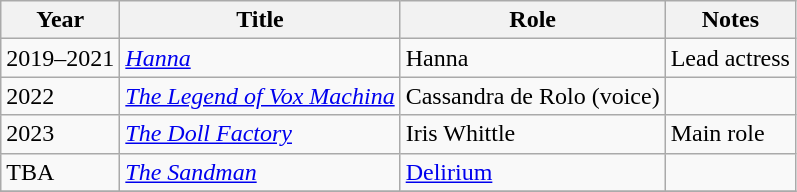<table class=wikitable>
<tr>
<th>Year</th>
<th>Title</th>
<th>Role</th>
<th>Notes</th>
</tr>
<tr>
<td>2019–2021</td>
<td><em><a href='#'>Hanna</a></em></td>
<td>Hanna</td>
<td>Lead actress</td>
</tr>
<tr>
<td>2022</td>
<td><em><a href='#'>The Legend of Vox Machina</a></em></td>
<td>Cassandra de Rolo (voice)</td>
<td></td>
</tr>
<tr>
<td>2023</td>
<td><em><a href='#'>The Doll Factory</a></em></td>
<td>Iris Whittle</td>
<td>Main role</td>
</tr>
<tr>
<td>TBA</td>
<td><em><a href='#'>The Sandman</a></em></td>
<td><a href='#'>Delirium</a></td>
<td></td>
</tr>
<tr>
</tr>
</table>
